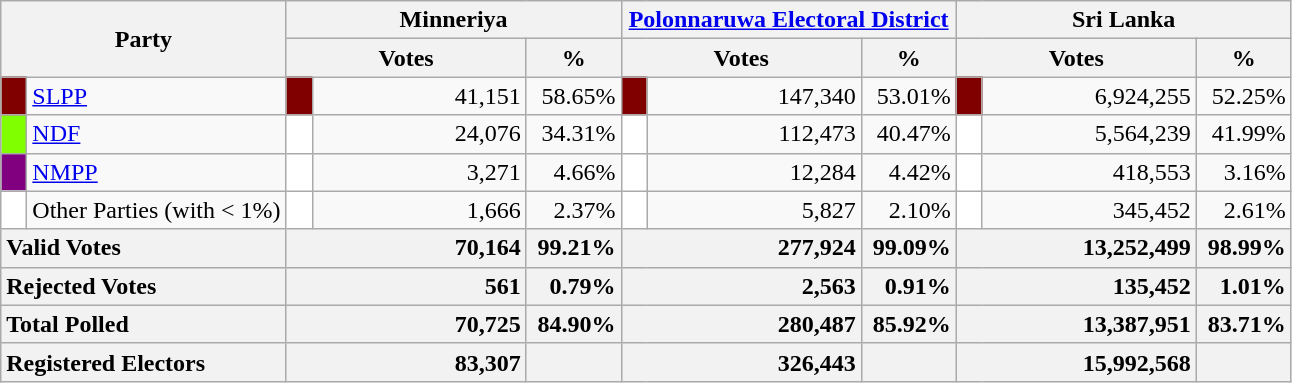<table class="wikitable">
<tr>
<th colspan="2" width="144px"rowspan="2">Party</th>
<th colspan="3" width="216px">Minneriya</th>
<th colspan="3" width="216px"><a href='#'>Polonnaruwa Electoral District</a></th>
<th colspan="3" width="216px">Sri Lanka</th>
</tr>
<tr>
<th colspan="2" width="144px">Votes</th>
<th>%</th>
<th colspan="2" width="144px">Votes</th>
<th>%</th>
<th colspan="2" width="144px">Votes</th>
<th>%</th>
</tr>
<tr>
<td style="background-color:maroon;" width="10px"></td>
<td style="text-align:left;"><a href='#'>SLPP</a></td>
<td style="background-color:maroon;" width="10px"></td>
<td style="text-align:right;">41,151</td>
<td style="text-align:right;">58.65%</td>
<td style="background-color:maroon;" width="10px"></td>
<td style="text-align:right;">147,340</td>
<td style="text-align:right;">53.01%</td>
<td style="background-color:maroon;" width="10px"></td>
<td style="text-align:right;">6,924,255</td>
<td style="text-align:right;">52.25%</td>
</tr>
<tr>
<td style="background-color:chartreuse;" width="10px"></td>
<td style="text-align:left;"><a href='#'>NDF</a></td>
<td style="background-color:white;" width="10px"></td>
<td style="text-align:right;">24,076</td>
<td style="text-align:right;">34.31%</td>
<td style="background-color:white;" width="10px"></td>
<td style="text-align:right;">112,473</td>
<td style="text-align:right;">40.47%</td>
<td style="background-color:white;" width="10px"></td>
<td style="text-align:right;">5,564,239</td>
<td style="text-align:right;">41.99%</td>
</tr>
<tr>
<td style="background-color:purple;" width="10px"></td>
<td style="text-align:left;"><a href='#'>NMPP</a></td>
<td style="background-color:white;" width="10px"></td>
<td style="text-align:right;">3,271</td>
<td style="text-align:right;">4.66%</td>
<td style="background-color:white;" width="10px"></td>
<td style="text-align:right;">12,284</td>
<td style="text-align:right;">4.42%</td>
<td style="background-color:white;" width="10px"></td>
<td style="text-align:right;">418,553</td>
<td style="text-align:right;">3.16%</td>
</tr>
<tr>
<td style="background-color:white;" width="10px"></td>
<td style="text-align:left;">Other Parties (with < 1%)</td>
<td style="background-color:white;" width="10px"></td>
<td style="text-align:right;">1,666</td>
<td style="text-align:right;">2.37%</td>
<td style="background-color:white;" width="10px"></td>
<td style="text-align:right;">5,827</td>
<td style="text-align:right;">2.10%</td>
<td style="background-color:white;" width="10px"></td>
<td style="text-align:right;">345,452</td>
<td style="text-align:right;">2.61%</td>
</tr>
<tr>
<th colspan="2" width="144px"style="text-align:left;">Valid Votes</th>
<th style="text-align:right;"colspan="2" width="144px">70,164</th>
<th style="text-align:right;">99.21%</th>
<th style="text-align:right;"colspan="2" width="144px">277,924</th>
<th style="text-align:right;">99.09%</th>
<th style="text-align:right;"colspan="2" width="144px">13,252,499</th>
<th style="text-align:right;">98.99%</th>
</tr>
<tr>
<th colspan="2" width="144px"style="text-align:left;">Rejected Votes</th>
<th style="text-align:right;"colspan="2" width="144px">561</th>
<th style="text-align:right;">0.79%</th>
<th style="text-align:right;"colspan="2" width="144px">2,563</th>
<th style="text-align:right;">0.91%</th>
<th style="text-align:right;"colspan="2" width="144px">135,452</th>
<th style="text-align:right;">1.01%</th>
</tr>
<tr>
<th colspan="2" width="144px"style="text-align:left;">Total Polled</th>
<th style="text-align:right;"colspan="2" width="144px">70,725</th>
<th style="text-align:right;">84.90%</th>
<th style="text-align:right;"colspan="2" width="144px">280,487</th>
<th style="text-align:right;">85.92%</th>
<th style="text-align:right;"colspan="2" width="144px">13,387,951</th>
<th style="text-align:right;">83.71%</th>
</tr>
<tr>
<th colspan="2" width="144px"style="text-align:left;">Registered Electors</th>
<th style="text-align:right;"colspan="2" width="144px">83,307</th>
<th></th>
<th style="text-align:right;"colspan="2" width="144px">326,443</th>
<th></th>
<th style="text-align:right;"colspan="2" width="144px">15,992,568</th>
<th></th>
</tr>
</table>
